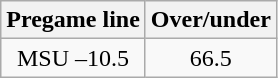<table class="wikitable">
<tr align="center">
<th style=>Pregame line</th>
<th style=>Over/under</th>
</tr>
<tr align="center">
<td>MSU –10.5</td>
<td>66.5</td>
</tr>
</table>
